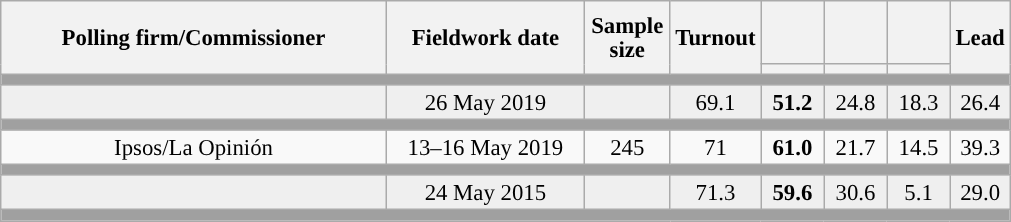<table class="wikitable collapsible collapsed" style="text-align:center; font-size:95%; line-height:16px;">
<tr style="height:42px;">
<th style="width:250px;" rowspan="2">Polling firm/Commissioner</th>
<th style="width:125px;" rowspan="2">Fieldwork date</th>
<th style="width:50px;" rowspan="2">Sample size</th>
<th style="width:45px;" rowspan="2">Turnout</th>
<th style="width:35px;"></th>
<th style="width:35px;"></th>
<th style="width:35px;"></th>
<th style="width:30px;" rowspan="2">Lead</th>
</tr>
<tr>
<th style="color:inherit;background:"></th>
<th style="color:inherit;background:"></th>
<th style="color:inherit;background:"></th>
</tr>
<tr>
<td colspan="8" style="background:#A0A0A0"></td>
</tr>
<tr style="background:#EFEFEF;">
<td><strong></strong></td>
<td>26 May 2019</td>
<td></td>
<td>69.1</td>
<td><strong>51.2</strong><br></td>
<td>24.8<br></td>
<td>18.3<br></td>
<td style="background:">26.4</td>
</tr>
<tr>
<td colspan="8" style="background:#A0A0A0"></td>
</tr>
<tr>
<td>Ipsos/La Opinión</td>
<td>13–16 May 2019</td>
<td>245</td>
<td>71</td>
<td><strong>61.0</strong><br></td>
<td>21.7<br></td>
<td>14.5<br></td>
<td style="background:">39.3</td>
</tr>
<tr>
<td colspan="8" style="background:#A0A0A0"></td>
</tr>
<tr style="background:#EFEFEF;">
<td><strong></strong></td>
<td>24 May 2015</td>
<td></td>
<td>71.3</td>
<td><strong>59.6</strong><br></td>
<td>30.6<br></td>
<td>5.1<br></td>
<td style="background:">29.0</td>
</tr>
<tr>
<td colspan="8" style="background:#A0A0A0"></td>
</tr>
</table>
